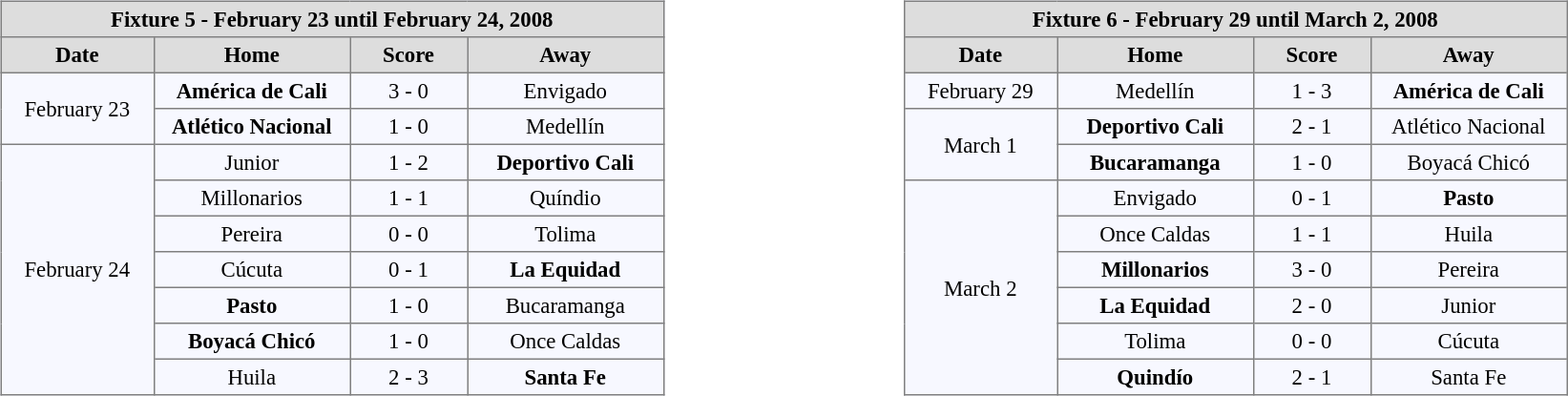<table width=100%>
<tr>
<td valign=top width=50% align=left><br><table align=center bgcolor="#f7f8ff" cellpadding="3" cellspacing="0" border="1" style="font-size: 95%; border: gray solid 1px; border-collapse: collapse;">
<tr align=center bgcolor=#DDDDDD style="color:black;">
<th colspan=4 align=center>Fixture 5 - February 23 until February 24, 2008</th>
</tr>
<tr align=center bgcolor=#DDDDDD style="color:black;">
<th width="100">Date</th>
<th width="130">Home</th>
<th width="75">Score</th>
<th width="130">Away</th>
</tr>
<tr align=center>
<td rowspan="2" align=center>February 23</td>
<td><strong>América de Cali</strong></td>
<td>3 - 0</td>
<td>Envigado</td>
</tr>
<tr align=center>
<td><strong>Atlético Nacional</strong></td>
<td>1 - 0</td>
<td>Medellín</td>
</tr>
<tr align=center>
<td rowspan="7" align=center>February 24</td>
<td>Junior</td>
<td>1 - 2</td>
<td><strong>Deportivo Cali</strong></td>
</tr>
<tr align=center>
<td>Millonarios</td>
<td>1 - 1</td>
<td>Quíndio</td>
</tr>
<tr align=center>
<td>Pereira</td>
<td>0 - 0</td>
<td>Tolima</td>
</tr>
<tr align=center>
<td>Cúcuta</td>
<td>0 - 1</td>
<td><strong>La Equidad</strong></td>
</tr>
<tr align=center>
<td><strong>Pasto</strong></td>
<td>1 - 0</td>
<td>Bucaramanga</td>
</tr>
<tr align=center>
<td><strong>Boyacá Chicó</strong></td>
<td>1 - 0</td>
<td>Once Caldas</td>
</tr>
<tr align=center>
<td>Huila</td>
<td>2 - 3</td>
<td><strong>Santa Fe</strong></td>
</tr>
</table>
</td>
<td valign=top width=50% align=left><br><table align=center bgcolor="#f7f8ff" cellpadding="3" cellspacing="0" border="1" style="font-size: 95%; border: gray solid 1px; border-collapse: collapse;">
<tr align=center bgcolor=#DDDDDD style="color:black;">
<th colspan=4 align=center>Fixture 6 - February 29 until March 2, 2008</th>
</tr>
<tr align=center bgcolor=#DDDDDD style="color:black;">
<th width="100">Date</th>
<th width="130">Home</th>
<th width="75">Score</th>
<th width="130">Away</th>
</tr>
<tr align=center>
<td rowspan="1" align=center>February 29</td>
<td>Medellín</td>
<td>1 - 3</td>
<td><strong>América de Cali</strong></td>
</tr>
<tr align=center>
<td rowspan="2" align=center>March 1</td>
<td><strong>Deportivo Cali</strong></td>
<td>2 - 1</td>
<td>Atlético Nacional</td>
</tr>
<tr align=center>
<td><strong>Bucaramanga</strong></td>
<td>1 - 0</td>
<td>Boyacá Chicó</td>
</tr>
<tr align=center>
<td rowspan="6" align=center>March 2</td>
<td>Envigado</td>
<td>0 - 1</td>
<td><strong>Pasto</strong></td>
</tr>
<tr align=center>
<td>Once Caldas</td>
<td>1 - 1</td>
<td>Huila</td>
</tr>
<tr align=center>
<td><strong>Millonarios</strong></td>
<td>3 - 0</td>
<td>Pereira</td>
</tr>
<tr align=center>
<td><strong>La Equidad</strong></td>
<td>2 - 0</td>
<td>Junior</td>
</tr>
<tr align=center>
<td>Tolima</td>
<td>0 - 0</td>
<td>Cúcuta</td>
</tr>
<tr align=center>
<td><strong>Quindío</strong></td>
<td>2 - 1</td>
<td>Santa Fe</td>
</tr>
</table>
</td>
</tr>
</table>
